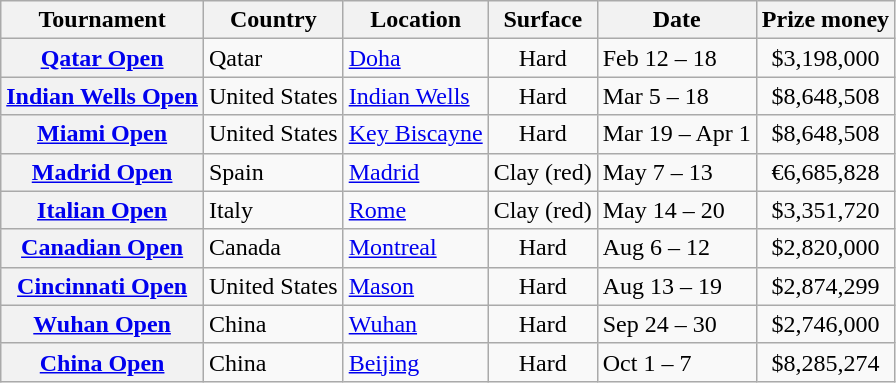<table class="wikitable plainrowheaders nowrap">
<tr>
<th scope="col">Tournament</th>
<th scope="col">Country</th>
<th scope="col">Location</th>
<th scope="col">Surface</th>
<th scope="col">Date</th>
<th scope="col">Prize money</th>
</tr>
<tr>
<th scope="row"><a href='#'>Qatar Open</a></th>
<td>Qatar</td>
<td><a href='#'>Doha</a></td>
<td align="center">Hard</td>
<td>Feb 12 – 18</td>
<td align="center">$3,198,000</td>
</tr>
<tr>
<th scope="row"><a href='#'>Indian Wells Open</a></th>
<td>United States</td>
<td><a href='#'>Indian Wells</a></td>
<td align="center">Hard</td>
<td>Mar 5 – 18</td>
<td align="center">$8,648,508</td>
</tr>
<tr>
<th scope="row"><a href='#'>Miami Open</a></th>
<td>United States</td>
<td><a href='#'>Key Biscayne</a></td>
<td align="center">Hard</td>
<td>Mar 19 – Apr 1</td>
<td align="center">$8,648,508</td>
</tr>
<tr>
<th scope="row"><a href='#'>Madrid Open</a></th>
<td>Spain</td>
<td><a href='#'>Madrid</a></td>
<td align="center">Clay (red)</td>
<td>May 7 – 13</td>
<td align="center">€6,685,828</td>
</tr>
<tr>
<th scope="row"><a href='#'>Italian Open</a></th>
<td>Italy</td>
<td><a href='#'>Rome</a></td>
<td align="center">Clay (red)</td>
<td>May 14 – 20</td>
<td align="center">$3,351,720</td>
</tr>
<tr>
<th scope="row"><a href='#'>Canadian Open</a></th>
<td>Canada</td>
<td><a href='#'>Montreal</a></td>
<td align="center">Hard</td>
<td>Aug 6 – 12</td>
<td align="center">$2,820,000</td>
</tr>
<tr>
<th scope="row"><a href='#'>Cincinnati Open</a></th>
<td>United States</td>
<td><a href='#'>Mason</a></td>
<td align="center">Hard</td>
<td>Aug 13 – 19</td>
<td align="center">$2,874,299</td>
</tr>
<tr>
<th scope="row"><a href='#'>Wuhan Open</a></th>
<td>China</td>
<td><a href='#'>Wuhan</a></td>
<td align="center">Hard</td>
<td>Sep 24 – 30</td>
<td align="center">$2,746,000</td>
</tr>
<tr>
<th scope="row"><a href='#'>China Open</a></th>
<td>China</td>
<td><a href='#'>Beijing</a></td>
<td align="center">Hard</td>
<td>Oct 1 – 7</td>
<td align="center">$8,285,274</td>
</tr>
</table>
